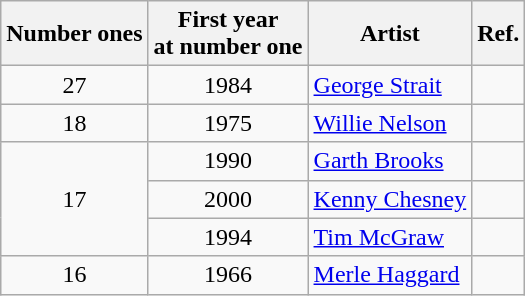<table class="wikitable plainrowheaders">
<tr>
<th scope=col>Number ones</th>
<th scope=col>First year<br>at number one</th>
<th scope=col>Artist</th>
<th scope=col class=unsortable>Ref.</th>
</tr>
<tr>
<td align=center>27</td>
<td align=center>1984</td>
<td><a href='#'>George Strait</a></td>
<td align=center></td>
</tr>
<tr>
<td align=center>18</td>
<td align=center>1975</td>
<td><a href='#'>Willie Nelson</a></td>
<td align=center></td>
</tr>
<tr>
<td align=center rowspan=3>17</td>
<td align=center>1990</td>
<td><a href='#'>Garth Brooks</a></td>
<td align=center></td>
</tr>
<tr>
<td align=center>2000</td>
<td><a href='#'>Kenny Chesney</a></td>
<td align=center></td>
</tr>
<tr>
<td align=center>1994</td>
<td><a href='#'>Tim McGraw</a></td>
<td align=center></td>
</tr>
<tr>
<td align=center>16</td>
<td align=center>1966</td>
<td><a href='#'>Merle Haggard</a></td>
<td></td>
</tr>
</table>
